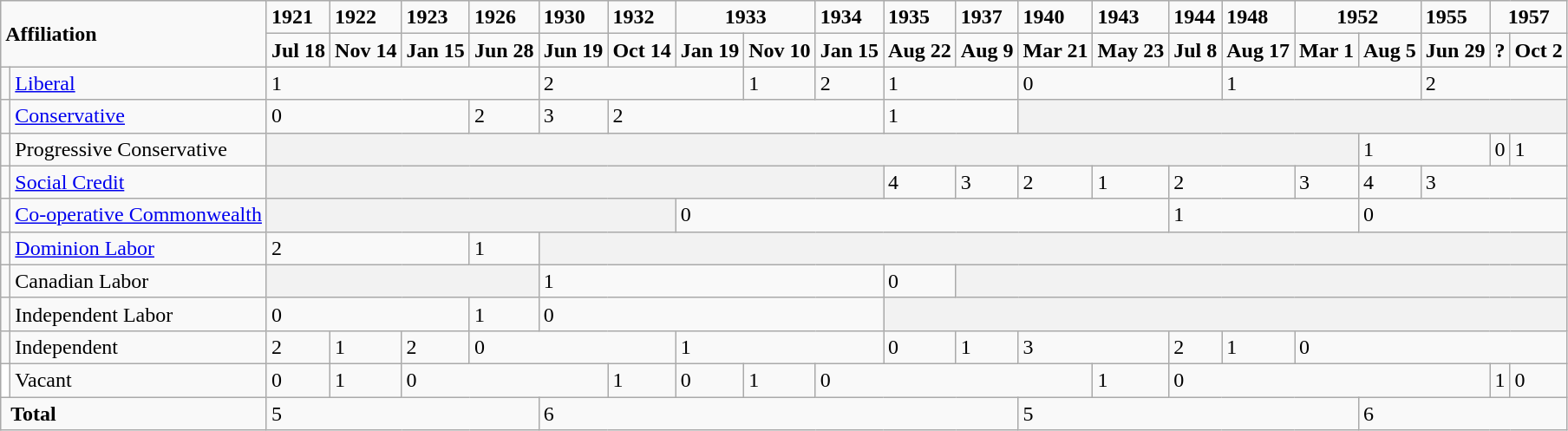<table class="wikitable">
<tr>
<td colspan="2" rowspan="2" align="left"><strong>Affiliation</strong></td>
<td><strong>1921</strong></td>
<td><strong>1922</strong></td>
<td><strong>1923</strong></td>
<td><strong>1926</strong></td>
<td><strong>1930</strong></td>
<td><strong>1932</strong></td>
<td align=center colspan=2><strong>1933</strong></td>
<td><strong>1934</strong></td>
<td><strong>1935</strong></td>
<td><strong>1937</strong></td>
<td><strong>1940</strong></td>
<td><strong>1943</strong></td>
<td><strong>1944</strong></td>
<td><strong>1948</strong></td>
<td align=center colspan=2><strong>1952</strong></td>
<td><strong>1955</strong></td>
<td align=center colspan=2><strong>1957</strong></td>
</tr>
<tr>
<td><span><strong>Jul 18</strong></span></td>
<td><span><strong>Nov 14</strong></span></td>
<td><span><strong>Jan 15</strong></span></td>
<td><span><strong>Jun 28</strong></span></td>
<td><span><strong>Jun 19</strong></span></td>
<td><span><strong>Oct 14</strong></span></td>
<td><span><strong>Jan 19</strong></span></td>
<td><span><strong>Nov 10</strong></span></td>
<td><span><strong>Jan 15</strong></span></td>
<td><span><strong>Aug 22</strong></span></td>
<td><span><strong>Aug 9</strong></span></td>
<td><span><strong>Mar 21</strong></span></td>
<td><span><strong>May 23</strong></span></td>
<td><span><strong>Jul 8</strong></span></td>
<td><span><strong>Aug 17</strong></span></td>
<td><span><strong>Mar 1</strong></span></td>
<td><span><strong>Aug 5</strong></span></td>
<td><span><strong>Jun 29</strong></span></td>
<td><span><strong>?</strong></span></td>
<td><span><strong>Oct 2</strong></span></td>
</tr>
<tr>
<td></td>
<td><span><a href='#'>Liberal</a></span></td>
<td colspan=4>1</td>
<td colspan=3>2</td>
<td>1</td>
<td>2</td>
<td colspan=2>1</td>
<td colspan=3>0</td>
<td colspan=3>1</td>
<td colspan=3>2</td>
</tr>
<tr>
<td></td>
<td><span><a href='#'>Conservative</a></span></td>
<td colspan=3>0</td>
<td>2</td>
<td>3</td>
<td colspan=4>2</td>
<td colspan=2>1</td>
<th colspan=9></th>
</tr>
<tr>
<td></td>
<td><span>Progressive Conservative</span></td>
<th colspan=16></th>
<td colspan=2>1</td>
<td>0</td>
<td>1</td>
</tr>
<tr>
<td></td>
<td><span><a href='#'>Social Credit</a></span></td>
<th colspan=9></th>
<td>4</td>
<td>3</td>
<td>2</td>
<td>1</td>
<td colspan=2>2</td>
<td>3</td>
<td>4</td>
<td colspan=4>3</td>
</tr>
<tr>
<td></td>
<td><span><a href='#'>Co-operative Commonwealth</a></span></td>
<th colspan=6></th>
<td colspan=7>0</td>
<td colspan=3>1</td>
<td colspan=4>0</td>
</tr>
<tr>
<td></td>
<td><span><a href='#'>Dominion Labor</a></span></td>
<td colspan=3>2</td>
<td>1</td>
<th colspan=16></th>
</tr>
<tr>
<td></td>
<td><span>Canadian Labor</span></td>
<th colspan=4></th>
<td colspan=5>1</td>
<td>0</td>
<th colspan=10></th>
</tr>
<tr>
<td></td>
<td><span>Independent Labor</span></td>
<td colspan=3>0</td>
<td>1</td>
<td colspan=5>0</td>
<th colspan=11></th>
</tr>
<tr>
<td></td>
<td><span>Independent</span></td>
<td>2</td>
<td>1</td>
<td>2</td>
<td colspan=3>0</td>
<td colspan=3>1</td>
<td>0</td>
<td>1</td>
<td colspan=2>3</td>
<td>2</td>
<td>1</td>
<td colspan=5>0</td>
</tr>
<tr>
<td bgcolor=white></td>
<td><span>Vacant</span></td>
<td>0</td>
<td>1</td>
<td colspan=3>0</td>
<td>1</td>
<td>0</td>
<td>1</td>
<td colspan=4>0</td>
<td>1</td>
<td colspan=5>0</td>
<td>1</td>
<td>0</td>
</tr>
<tr>
<td colspan="2"> <strong>Total</strong></td>
<td colspan=4>5</td>
<td colspan=7>6</td>
<td colspan=5>5</td>
<td colspan=4>6</td>
</tr>
</table>
